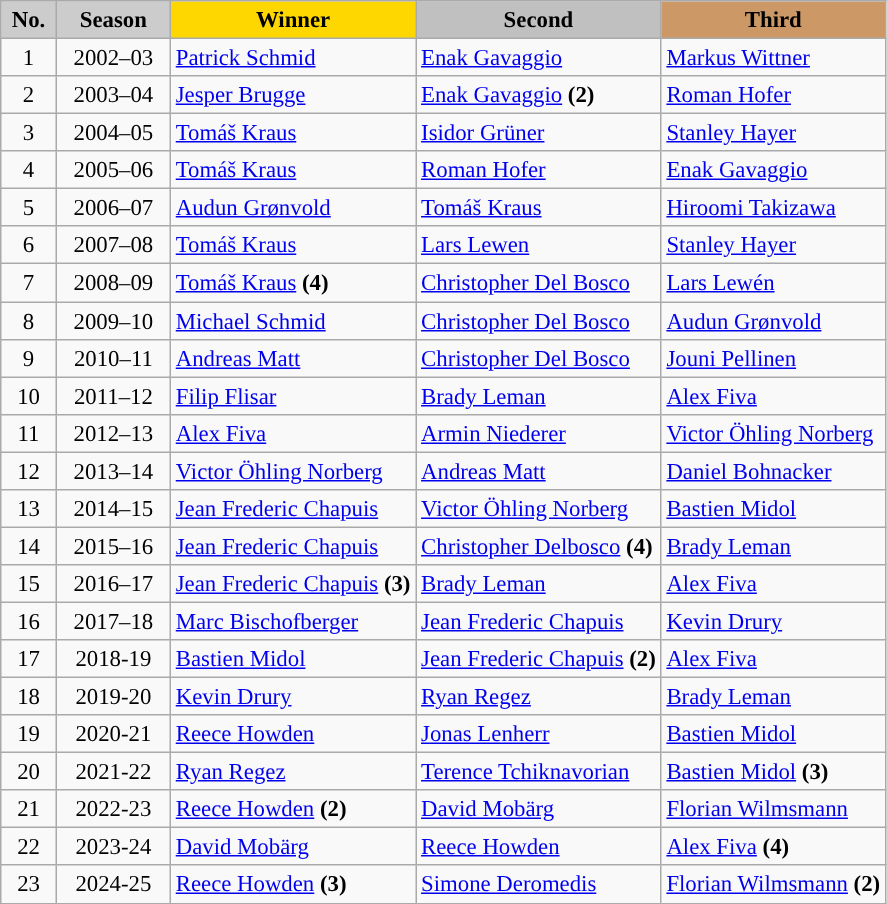<table class="wikitable" style="font-size:95%;">
<tr>
<th style="background:#ccc;" width="30">No.</th>
<th style="background:#ccc;" width="69">Season</th>
<th style="background:gold">Winner</th>
<th style="background:silver">Second</th>
<th style="background:#c96;">Third</th>
</tr>
<tr>
<td align=center>1</td>
<td align=center>2002–03</td>
<td> <a href='#'>Patrick Schmid</a></td>
<td> <a href='#'>Enak Gavaggio</a></td>
<td> <a href='#'>Markus Wittner</a></td>
</tr>
<tr>
<td align=center>2</td>
<td align=center>2003–04</td>
<td> <a href='#'>Jesper Brugge</a></td>
<td> <a href='#'>Enak Gavaggio</a> <strong>(2)</strong></td>
<td> <a href='#'>Roman Hofer</a></td>
</tr>
<tr>
<td align=center>3</td>
<td align=center>2004–05</td>
<td> <a href='#'>Tomáš Kraus</a></td>
<td> <a href='#'>Isidor Grüner</a></td>
<td> <a href='#'>Stanley Hayer</a></td>
</tr>
<tr>
<td align=center>4</td>
<td align=center>2005–06</td>
<td> <a href='#'>Tomáš Kraus</a></td>
<td> <a href='#'>Roman Hofer</a></td>
<td> <a href='#'>Enak Gavaggio</a></td>
</tr>
<tr>
<td align=center>5</td>
<td align=center>2006–07</td>
<td> <a href='#'>Audun Grønvold</a></td>
<td> <a href='#'>Tomáš Kraus</a></td>
<td> <a href='#'>Hiroomi Takizawa</a></td>
</tr>
<tr>
<td align=center>6</td>
<td align=center>2007–08</td>
<td> <a href='#'>Tomáš Kraus</a></td>
<td> <a href='#'>Lars Lewen</a></td>
<td> <a href='#'>Stanley Hayer</a></td>
</tr>
<tr>
<td align=center>7</td>
<td align=center>2008–09</td>
<td> <a href='#'>Tomáš Kraus</a> <strong>(4)</strong></td>
<td> <a href='#'>Christopher Del Bosco</a></td>
<td> <a href='#'>Lars Lewén</a></td>
</tr>
<tr>
<td align=center>8</td>
<td align=center>2009–10</td>
<td> <a href='#'>Michael Schmid</a></td>
<td> <a href='#'>Christopher Del Bosco</a></td>
<td> <a href='#'>Audun Grønvold</a></td>
</tr>
<tr>
<td align=center>9</td>
<td align=center>2010–11</td>
<td> <a href='#'>Andreas Matt</a></td>
<td> <a href='#'>Christopher Del Bosco</a></td>
<td> <a href='#'>Jouni Pellinen</a></td>
</tr>
<tr>
<td align=center>10</td>
<td align=center>2011–12</td>
<td> <a href='#'>Filip Flisar</a></td>
<td> <a href='#'>Brady Leman</a></td>
<td> <a href='#'>Alex Fiva</a></td>
</tr>
<tr>
<td align=center>11</td>
<td align=center>2012–13</td>
<td> <a href='#'>Alex Fiva</a></td>
<td> <a href='#'>Armin Niederer</a></td>
<td> <a href='#'>Victor Öhling Norberg</a></td>
</tr>
<tr>
<td align=center>12</td>
<td align=center>2013–14</td>
<td> <a href='#'>Victor Öhling Norberg</a></td>
<td> <a href='#'>Andreas Matt</a></td>
<td> <a href='#'>Daniel Bohnacker</a></td>
</tr>
<tr>
<td align=center>13</td>
<td align=center>2014–15</td>
<td> <a href='#'>Jean Frederic Chapuis</a></td>
<td> <a href='#'>Victor Öhling Norberg</a></td>
<td> <a href='#'>Bastien Midol</a></td>
</tr>
<tr>
<td align=center>14</td>
<td align=center>2015–16</td>
<td> <a href='#'>Jean Frederic Chapuis</a></td>
<td> <a href='#'>Christopher Delbosco</a> <strong>(4)</strong></td>
<td> <a href='#'>Brady Leman</a></td>
</tr>
<tr>
<td align=center>15</td>
<td align=center>2016–17</td>
<td> <a href='#'>Jean Frederic Chapuis</a> <strong>(3)</strong></td>
<td> <a href='#'>Brady Leman</a></td>
<td> <a href='#'>Alex Fiva</a></td>
</tr>
<tr>
<td align=center>16</td>
<td align=center>2017–18</td>
<td> <a href='#'>Marc Bischofberger</a></td>
<td> <a href='#'>Jean Frederic Chapuis</a></td>
<td> <a href='#'>Kevin Drury</a></td>
</tr>
<tr>
<td align=center>17</td>
<td align=center>2018-19</td>
<td> <a href='#'>Bastien Midol</a></td>
<td> <a href='#'>Jean Frederic Chapuis</a> <strong>(2)</strong></td>
<td> <a href='#'>Alex Fiva</a></td>
</tr>
<tr>
<td align=center>18</td>
<td align=center>2019-20</td>
<td> <a href='#'>Kevin Drury</a></td>
<td> <a href='#'>Ryan Regez</a></td>
<td> <a href='#'>Brady Leman</a></td>
</tr>
<tr>
<td align=center>19</td>
<td align=center>2020-21</td>
<td> <a href='#'>Reece Howden</a></td>
<td> <a href='#'>Jonas Lenherr</a></td>
<td> <a href='#'>Bastien Midol</a></td>
</tr>
<tr>
<td align=center>20</td>
<td align=center>2021-22</td>
<td> <a href='#'>Ryan Regez</a></td>
<td> <a href='#'>Terence Tchiknavorian</a></td>
<td> <a href='#'>Bastien Midol</a> <strong>(3)</strong></td>
</tr>
<tr>
<td align=center>21</td>
<td align=center>2022-23</td>
<td> <a href='#'>Reece Howden</a> <strong>(2)</strong></td>
<td> <a href='#'>David Mobärg</a></td>
<td> <a href='#'>Florian Wilmsmann</a></td>
</tr>
<tr>
<td align=center>22</td>
<td align=center>2023-24</td>
<td> <a href='#'>David Mobärg</a></td>
<td> <a href='#'>Reece Howden</a></td>
<td> <a href='#'>Alex Fiva</a> <strong>(4)</strong></td>
</tr>
<tr>
<td align=center>23</td>
<td align=center>2024-25</td>
<td> <a href='#'>Reece Howden</a> <strong>(3)</strong></td>
<td> <a href='#'>Simone Deromedis</a></td>
<td> <a href='#'>Florian Wilmsmann</a> <strong>(2)</strong></td>
</tr>
</table>
